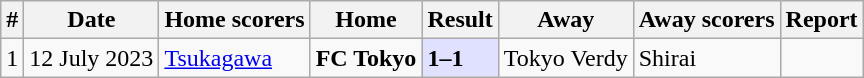<table class="wikitable">
<tr>
<th>#</th>
<th>Date</th>
<th>Home scorers</th>
<th>Home</th>
<th>Result</th>
<th>Away</th>
<th>Away scorers</th>
<th>Report</th>
</tr>
<tr>
<td>1</td>
<td>12 July 2023</td>
<td><a href='#'>Tsukagawa</a></td>
<td><strong>FC Tokyo</strong></td>
<td style="background:#e0e0ff;"><strong>1–1 <br></strong></td>
<td>Tokyo Verdy</td>
<td>Shirai</td>
<td></td>
</tr>
</table>
